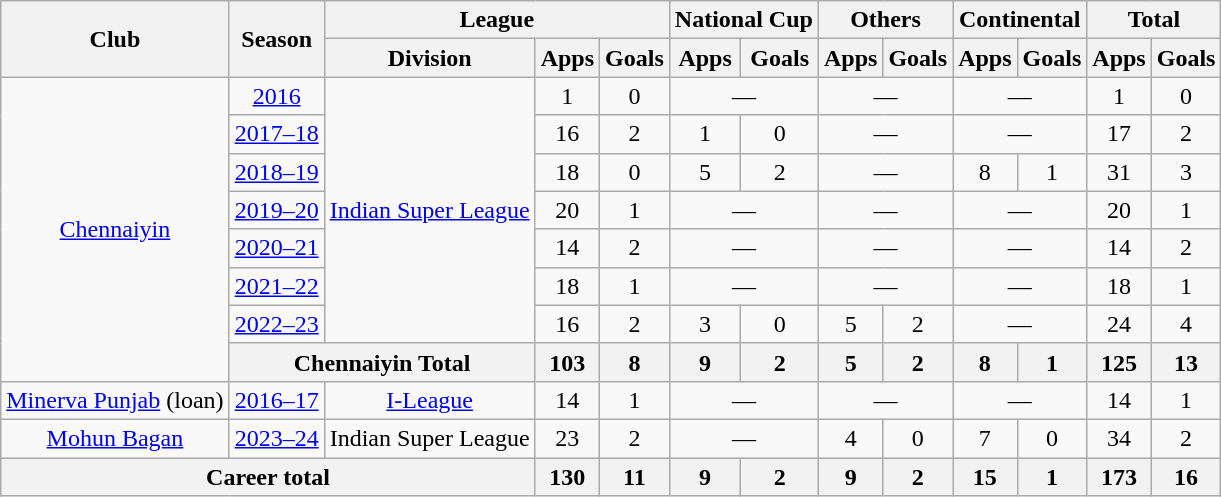<table class="wikitable" style="text-align: center;">
<tr>
<th rowspan="2">Club</th>
<th rowspan="2">Season</th>
<th colspan="3">League</th>
<th colspan="2">National Cup</th>
<th colspan="2">Others</th>
<th colspan="2">Continental</th>
<th colspan="2">Total</th>
</tr>
<tr>
<th>Division</th>
<th>Apps</th>
<th>Goals</th>
<th>Apps</th>
<th>Goals</th>
<th>Apps</th>
<th>Goals</th>
<th>Apps</th>
<th>Goals</th>
<th>Apps</th>
<th>Goals</th>
</tr>
<tr>
<td rowspan="8"><a href='#'>Chennaiyin</a></td>
<td><a href='#'>2016</a></td>
<td rowspan="7"><a href='#'>Indian Super League</a></td>
<td>1</td>
<td>0</td>
<td colspan="2">—</td>
<td colspan="2">—</td>
<td colspan="2">—</td>
<td>1</td>
<td>0</td>
</tr>
<tr>
<td><a href='#'>2017–18</a></td>
<td>16</td>
<td>2</td>
<td>1</td>
<td>0</td>
<td colspan="2">—</td>
<td colspan="2">—</td>
<td>17</td>
<td>2</td>
</tr>
<tr>
<td><a href='#'>2018–19</a></td>
<td>18</td>
<td>0</td>
<td>5</td>
<td>2</td>
<td colspan="2">—</td>
<td>8</td>
<td>1</td>
<td>31</td>
<td>3</td>
</tr>
<tr>
<td><a href='#'>2019–20</a></td>
<td>20</td>
<td>1</td>
<td colspan="2">—</td>
<td colspan="2">—</td>
<td colspan="2">—</td>
<td>20</td>
<td>1</td>
</tr>
<tr>
<td><a href='#'>2020–21</a></td>
<td>14</td>
<td>2</td>
<td colspan="2">—</td>
<td colspan="2">—</td>
<td colspan="2">—</td>
<td>14</td>
<td>2</td>
</tr>
<tr>
<td><a href='#'>2021–22</a></td>
<td>18</td>
<td>1</td>
<td colspan="2">—</td>
<td colspan="2">—</td>
<td colspan="2">—</td>
<td>18</td>
<td>1</td>
</tr>
<tr>
<td><a href='#'>2022–23</a></td>
<td>16</td>
<td>2</td>
<td>3</td>
<td>0</td>
<td>5</td>
<td>2</td>
<td colspan="2">—</td>
<td>24</td>
<td>4</td>
</tr>
<tr>
<th colspan="2">Chennaiyin Total</th>
<th>103</th>
<th>8</th>
<th>9</th>
<th>2</th>
<th>5</th>
<th>2</th>
<th>8</th>
<th>1</th>
<th>125</th>
<th>13</th>
</tr>
<tr>
<td><a href='#'>Minerva Punjab</a> (loan)</td>
<td><a href='#'>2016–17</a></td>
<td><a href='#'>I-League</a></td>
<td>14</td>
<td>1</td>
<td colspan="2">—</td>
<td colspan="2">—</td>
<td colspan="2">—</td>
<td>14</td>
<td>1</td>
</tr>
<tr>
<td rowspan="1"><a href='#'>Mohun Bagan</a></td>
<td><a href='#'>2023–24</a></td>
<td rowspan="1">Indian Super League</td>
<td>23</td>
<td>2</td>
<td colspan="2">—</td>
<td>4</td>
<td>0</td>
<td>7</td>
<td>0</td>
<td>34</td>
<td>2</td>
</tr>
<tr>
<th colspan="3">Career total</th>
<th>130</th>
<th>11</th>
<th>9</th>
<th>2</th>
<th>9</th>
<th>2</th>
<th>15</th>
<th>1</th>
<th>173</th>
<th>16</th>
</tr>
</table>
